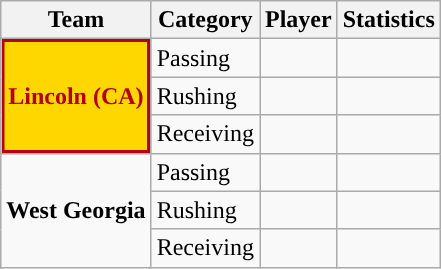<table class="wikitable" style="float: right;">
<tr>
<th>Team</th>
<th>Category</th>
<th>Player</th>
<th>Statistics</th>
</tr>
<tr>
<td rowspan=3 style="background-color:gold;color:#B20317;box-shadow: inset 2px 2px 0 #B20317, inset -2px -2px 0 #B20317; text-align:center;"><strong>Lincoln (CA)</strong></td>
<td>Passing</td>
<td></td>
<td></td>
</tr>
<tr>
<td>Rushing</td>
<td></td>
<td></td>
</tr>
<tr>
<td>Receiving</td>
<td></td>
<td></td>
</tr>
<tr>
<td rowspan=3><strong>West Georgia</strong></td>
<td>Passing</td>
<td></td>
<td></td>
</tr>
<tr>
<td>Rushing</td>
<td></td>
<td></td>
</tr>
<tr>
<td>Receiving</td>
<td></td>
<td></td>
</tr>
</table>
